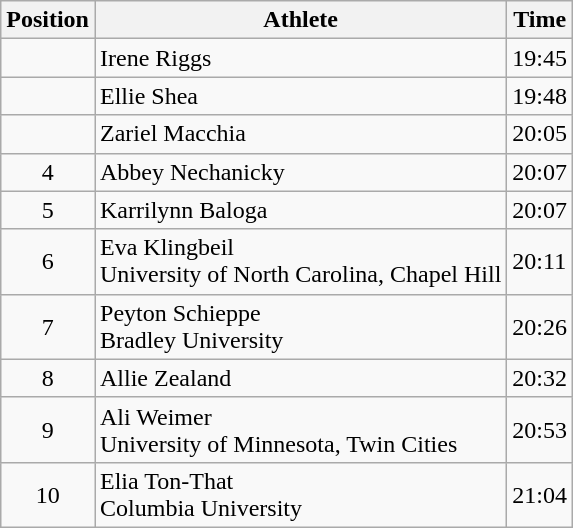<table class="wikitable sortable">
<tr>
<th>Position</th>
<th>Athlete</th>
<th>Time</th>
</tr>
<tr>
<td align=center></td>
<td>Irene Riggs</td>
<td>19:45</td>
</tr>
<tr>
<td align=center></td>
<td>Ellie Shea</td>
<td>19:48</td>
</tr>
<tr>
<td align=center></td>
<td>Zariel Macchia</td>
<td>20:05</td>
</tr>
<tr>
<td align=center>4</td>
<td>Abbey Nechanicky</td>
<td>20:07</td>
</tr>
<tr>
<td align=center>5</td>
<td>Karrilynn Baloga</td>
<td>20:07</td>
</tr>
<tr>
<td align=center>6</td>
<td>Eva Klingbeil<br> University of North Carolina, Chapel Hill</td>
<td>20:11</td>
</tr>
<tr>
<td align=center>7</td>
<td>Peyton Schieppe<br> Bradley University</td>
<td>20:26</td>
</tr>
<tr>
<td align=center>8</td>
<td>Allie Zealand</td>
<td>20:32</td>
</tr>
<tr>
<td align=center>9</td>
<td>Ali Weimer<br> University of Minnesota, Twin Cities</td>
<td>20:53</td>
</tr>
<tr>
<td align=center>10</td>
<td>Elia Ton-That<br> Columbia University</td>
<td>21:04</td>
</tr>
</table>
